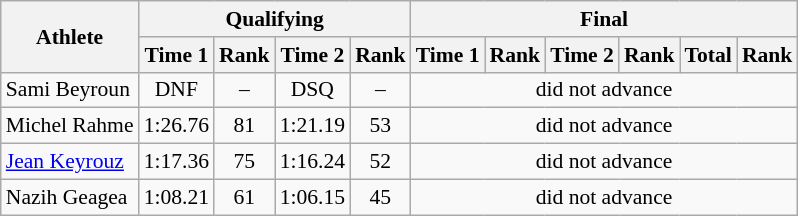<table class="wikitable" style="font-size:90%">
<tr>
<th rowspan="2">Athlete</th>
<th colspan="4">Qualifying</th>
<th colspan="6">Final</th>
</tr>
<tr>
<th>Time 1</th>
<th>Rank</th>
<th>Time 2</th>
<th>Rank</th>
<th>Time 1</th>
<th>Rank</th>
<th>Time 2</th>
<th>Rank</th>
<th>Total</th>
<th>Rank</th>
</tr>
<tr>
<td>Sami Beyroun</td>
<td align="center">DNF</td>
<td align="center">–</td>
<td align="center">DSQ</td>
<td align="center">–</td>
<td align="center" colspan="6">did not advance</td>
</tr>
<tr>
<td>Michel Rahme</td>
<td align="center">1:26.76</td>
<td align="center">81</td>
<td align="center">1:21.19</td>
<td align="center">53</td>
<td align="center" colspan="6">did not advance</td>
</tr>
<tr>
<td><a href='#'>Jean Keyrouz</a></td>
<td align="center">1:17.36</td>
<td align="center">75</td>
<td align="center">1:16.24</td>
<td align="center">52</td>
<td align="center" colspan="6">did not advance</td>
</tr>
<tr>
<td>Nazih Geagea</td>
<td align="center">1:08.21</td>
<td align="center">61</td>
<td align="center">1:06.15</td>
<td align="center">45</td>
<td align="center" colspan="6">did not advance</td>
</tr>
</table>
